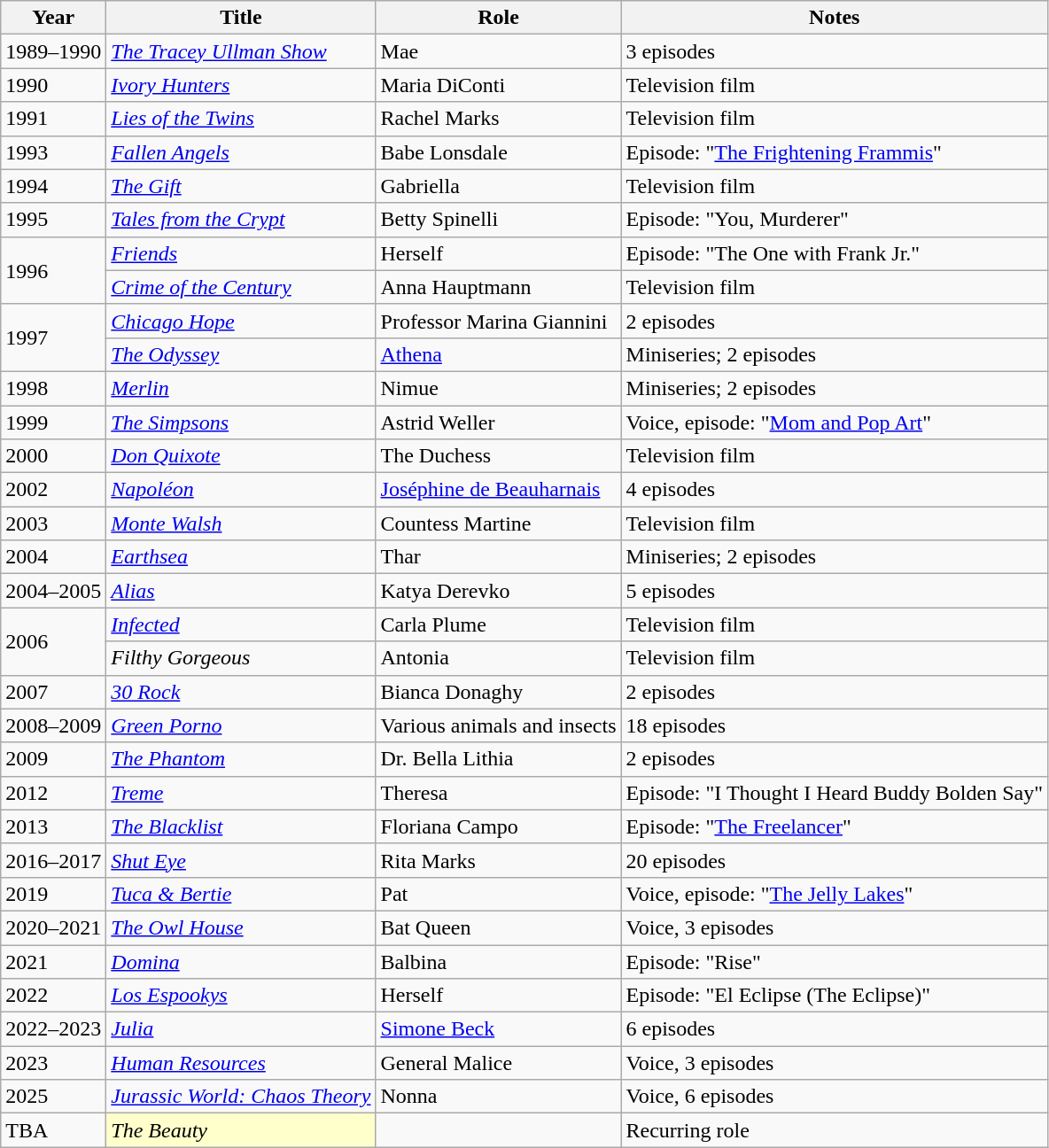<table class="wikitable sortable">
<tr>
<th>Year</th>
<th>Title</th>
<th>Role</th>
<th>Notes</th>
</tr>
<tr>
<td>1989–1990</td>
<td><em><a href='#'>The Tracey Ullman Show</a></em></td>
<td>Mae</td>
<td>3 episodes</td>
</tr>
<tr>
<td>1990</td>
<td><em><a href='#'>Ivory Hunters</a></em></td>
<td>Maria DiConti</td>
<td>Television film</td>
</tr>
<tr>
<td>1991</td>
<td><em><a href='#'>Lies of the Twins</a></em></td>
<td>Rachel Marks</td>
<td>Television film</td>
</tr>
<tr>
<td>1993</td>
<td><em><a href='#'>Fallen Angels</a></em></td>
<td>Babe Lonsdale</td>
<td>Episode: "<a href='#'>The Frightening Frammis</a>"</td>
</tr>
<tr>
<td>1994</td>
<td><em><a href='#'>The Gift</a></em></td>
<td>Gabriella</td>
<td>Television film</td>
</tr>
<tr>
<td>1995</td>
<td><em><a href='#'>Tales from the Crypt</a></em></td>
<td>Betty Spinelli</td>
<td>Episode: "You, Murderer"</td>
</tr>
<tr>
<td rowspan="2">1996</td>
<td><em><a href='#'>Friends</a></em></td>
<td>Herself</td>
<td>Episode: "The One with Frank Jr."</td>
</tr>
<tr>
<td><em><a href='#'>Crime of the Century</a></em></td>
<td>Anna Hauptmann</td>
<td>Television film</td>
</tr>
<tr>
<td rowspan="2">1997</td>
<td><em><a href='#'>Chicago Hope</a></em></td>
<td>Professor Marina Giannini</td>
<td>2 episodes</td>
</tr>
<tr>
<td><em><a href='#'>The Odyssey</a></em></td>
<td><a href='#'>Athena</a></td>
<td>Miniseries; 2 episodes</td>
</tr>
<tr>
<td>1998</td>
<td><em><a href='#'>Merlin</a></em></td>
<td>Nimue</td>
<td>Miniseries; 2 episodes</td>
</tr>
<tr>
<td>1999</td>
<td><em><a href='#'>The Simpsons</a></em></td>
<td>Astrid Weller</td>
<td>Voice, episode: "<a href='#'>Mom and Pop Art</a>"</td>
</tr>
<tr>
<td>2000</td>
<td><em><a href='#'>Don Quixote</a></em></td>
<td>The Duchess</td>
<td>Television film</td>
</tr>
<tr>
<td>2002</td>
<td><em><a href='#'>Napoléon</a></em></td>
<td><a href='#'>Joséphine de Beauharnais</a></td>
<td>4 episodes</td>
</tr>
<tr>
<td>2003</td>
<td><em><a href='#'>Monte Walsh</a></em></td>
<td>Countess Martine</td>
<td>Television film</td>
</tr>
<tr>
<td>2004</td>
<td><em><a href='#'>Earthsea</a></em></td>
<td>Thar</td>
<td>Miniseries; 2 episodes</td>
</tr>
<tr>
<td>2004–2005</td>
<td><em><a href='#'>Alias</a></em></td>
<td>Katya Derevko</td>
<td>5 episodes</td>
</tr>
<tr>
<td rowspan="2">2006</td>
<td><em><a href='#'>Infected</a></em></td>
<td>Carla Plume</td>
<td>Television film</td>
</tr>
<tr>
<td><em>Filthy Gorgeous</em></td>
<td>Antonia</td>
<td>Television film</td>
</tr>
<tr>
<td>2007</td>
<td><em><a href='#'>30 Rock</a></em></td>
<td>Bianca Donaghy</td>
<td>2 episodes</td>
</tr>
<tr>
<td>2008–2009</td>
<td><em><a href='#'>Green Porno</a></em></td>
<td>Various animals and insects</td>
<td>18 episodes</td>
</tr>
<tr>
<td>2009</td>
<td><em><a href='#'>The Phantom</a></em></td>
<td>Dr. Bella Lithia</td>
<td>2 episodes</td>
</tr>
<tr>
<td>2012</td>
<td><em><a href='#'>Treme</a></em></td>
<td>Theresa</td>
<td>Episode: "I Thought I Heard Buddy Bolden Say"</td>
</tr>
<tr>
<td>2013</td>
<td><em><a href='#'>The Blacklist</a></em></td>
<td>Floriana Campo</td>
<td>Episode: "<a href='#'>The Freelancer</a>"</td>
</tr>
<tr>
<td>2016–2017</td>
<td><em><a href='#'>Shut Eye</a></em></td>
<td>Rita Marks</td>
<td>20 episodes</td>
</tr>
<tr>
<td>2019</td>
<td><em><a href='#'>Tuca & Bertie</a></em></td>
<td>Pat</td>
<td>Voice, episode: "<a href='#'>The Jelly Lakes</a>"</td>
</tr>
<tr>
<td>2020–2021</td>
<td><em><a href='#'>The Owl House</a></em></td>
<td>Bat Queen</td>
<td>Voice, 3 episodes</td>
</tr>
<tr>
<td>2021</td>
<td><em><a href='#'>Domina</a></em></td>
<td>Balbina</td>
<td>Episode: "Rise"</td>
</tr>
<tr>
<td>2022</td>
<td><em><a href='#'>Los Espookys</a></em></td>
<td>Herself</td>
<td>Episode: "El Eclipse (The Eclipse)"</td>
</tr>
<tr>
<td>2022–2023</td>
<td><em><a href='#'>Julia</a></em></td>
<td><a href='#'>Simone Beck</a></td>
<td>6 episodes</td>
</tr>
<tr>
<td>2023</td>
<td><em><a href='#'>Human Resources</a></em></td>
<td>General Malice</td>
<td>Voice, 3 episodes</td>
</tr>
<tr>
<td>2025</td>
<td><em><a href='#'>Jurassic World: Chaos Theory</a></em></td>
<td>Nonna</td>
<td>Voice, 6 episodes</td>
</tr>
<tr>
<td>TBA</td>
<td style="background:#FFFFCC;"><em>The Beauty</em> </td>
<td></td>
<td>Recurring role</td>
</tr>
</table>
